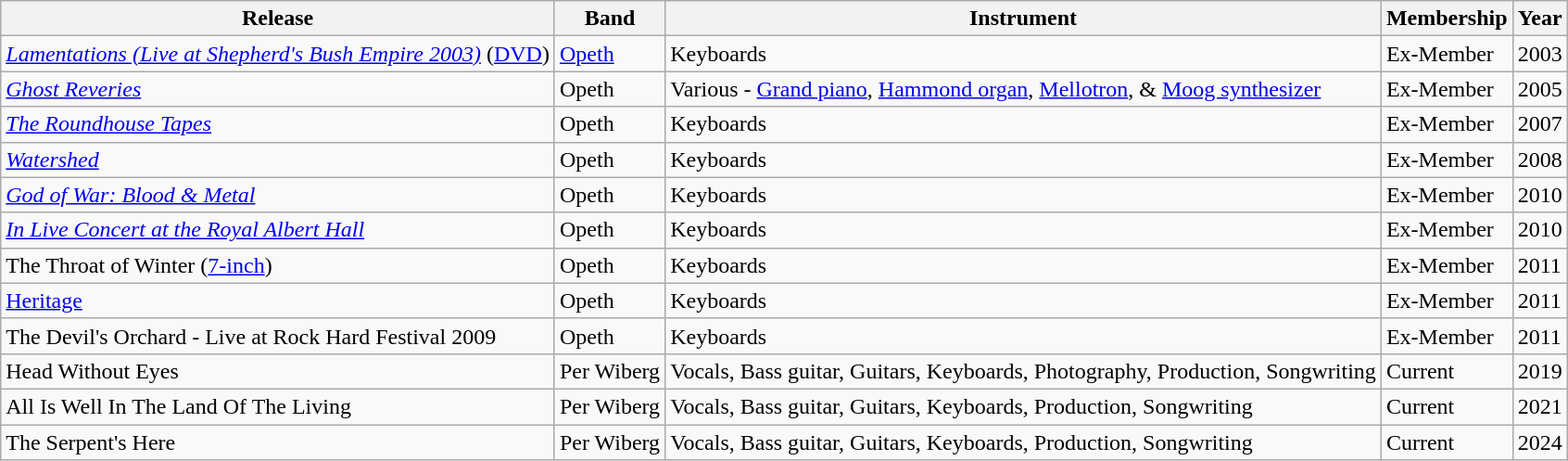<table class="wikitable sortable">
<tr>
<th>Release</th>
<th>Band</th>
<th>Instrument</th>
<th>Membership</th>
<th>Year</th>
</tr>
<tr>
<td><em><a href='#'>Lamentations (Live at Shepherd's Bush Empire 2003)</a></em> (<a href='#'>DVD</a>)</td>
<td><a href='#'>Opeth</a></td>
<td>Keyboards</td>
<td>Ex-Member</td>
<td>2003</td>
</tr>
<tr>
<td><em><a href='#'>Ghost Reveries</a></em></td>
<td>Opeth</td>
<td>Various - <a href='#'>Grand piano</a>, <a href='#'>Hammond organ</a>, <a href='#'>Mellotron</a>, & <a href='#'>Moog synthesizer</a></td>
<td>Ex-Member</td>
<td>2005</td>
</tr>
<tr>
<td><em><a href='#'>The Roundhouse Tapes</a></em></td>
<td>Opeth</td>
<td>Keyboards</td>
<td>Ex-Member</td>
<td>2007</td>
</tr>
<tr>
<td><em><a href='#'>Watershed</a></em></td>
<td>Opeth</td>
<td>Keyboards</td>
<td>Ex-Member</td>
<td>2008</td>
</tr>
<tr>
<td><em><a href='#'>God of War: Blood & Metal</a></em></td>
<td>Opeth</td>
<td>Keyboards</td>
<td>Ex-Member</td>
<td>2010</td>
</tr>
<tr>
<td><em><a href='#'>In Live Concert at the Royal Albert Hall</a></td>
<td>Opeth</td>
<td>Keyboards</td>
<td>Ex-Member</td>
<td>2010</td>
</tr>
<tr>
<td>The Throat of Winter (<a href='#'>7-inch</a>)</td>
<td>Opeth</td>
<td>Keyboards</td>
<td>Ex-Member</td>
<td>2011</td>
</tr>
<tr>
<td></em><a href='#'>Heritage</a><em></td>
<td>Opeth</td>
<td>Keyboards</td>
<td>Ex-Member</td>
<td>2011</td>
</tr>
<tr>
<td>The Devil's Orchard - Live at Rock Hard Festival 2009</td>
<td>Opeth</td>
<td>Keyboards</td>
<td>Ex-Member</td>
<td>2011</td>
</tr>
<tr>
<td>Head Without Eyes</td>
<td>Per Wiberg</td>
<td>Vocals, Bass guitar, Guitars, Keyboards, Photography, Production, Songwriting</td>
<td>Current</td>
<td>2019</td>
</tr>
<tr>
<td>All Is Well In The Land Of The Living</td>
<td>Per Wiberg</td>
<td>Vocals, Bass guitar, Guitars, Keyboards, Production, Songwriting</td>
<td>Current</td>
<td>2021</td>
</tr>
<tr>
<td>The Serpent's Here</td>
<td>Per Wiberg</td>
<td>Vocals, Bass guitar, Guitars, Keyboards, Production, Songwriting</td>
<td>Current</td>
<td>2024</td>
</tr>
</table>
